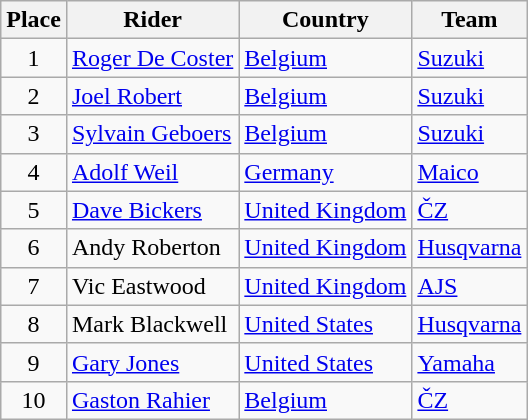<table class="wikitable">
<tr>
<th>Place</th>
<th>Rider</th>
<th>Country</th>
<th>Team</th>
</tr>
<tr>
<td align="center">1</td>
<td> <a href='#'>Roger De Coster</a></td>
<td><a href='#'>Belgium</a></td>
<td><a href='#'>Suzuki</a></td>
</tr>
<tr>
<td align="center">2</td>
<td> <a href='#'>Joel Robert</a></td>
<td><a href='#'>Belgium</a></td>
<td><a href='#'>Suzuki</a></td>
</tr>
<tr>
<td align="center">3</td>
<td> <a href='#'>Sylvain Geboers</a></td>
<td><a href='#'>Belgium</a></td>
<td><a href='#'>Suzuki</a></td>
</tr>
<tr>
<td align="center">4</td>
<td> <a href='#'>Adolf Weil</a></td>
<td><a href='#'>Germany</a></td>
<td><a href='#'>Maico</a></td>
</tr>
<tr>
<td align="center">5</td>
<td> <a href='#'>Dave Bickers</a></td>
<td><a href='#'>United Kingdom</a></td>
<td><a href='#'>ČZ</a></td>
</tr>
<tr>
<td align="center">6</td>
<td> Andy Roberton</td>
<td><a href='#'>United Kingdom</a></td>
<td><a href='#'>Husqvarna</a></td>
</tr>
<tr>
<td align="center">7</td>
<td> Vic Eastwood</td>
<td><a href='#'>United Kingdom</a></td>
<td><a href='#'>AJS</a></td>
</tr>
<tr>
<td align="center">8</td>
<td> Mark Blackwell</td>
<td><a href='#'>United States</a></td>
<td><a href='#'>Husqvarna</a></td>
</tr>
<tr>
<td align="center">9</td>
<td> <a href='#'>Gary Jones</a></td>
<td><a href='#'>United States</a></td>
<td><a href='#'>Yamaha</a></td>
</tr>
<tr>
<td align="center">10</td>
<td> <a href='#'>Gaston Rahier</a></td>
<td><a href='#'>Belgium</a></td>
<td><a href='#'>ČZ</a></td>
</tr>
</table>
